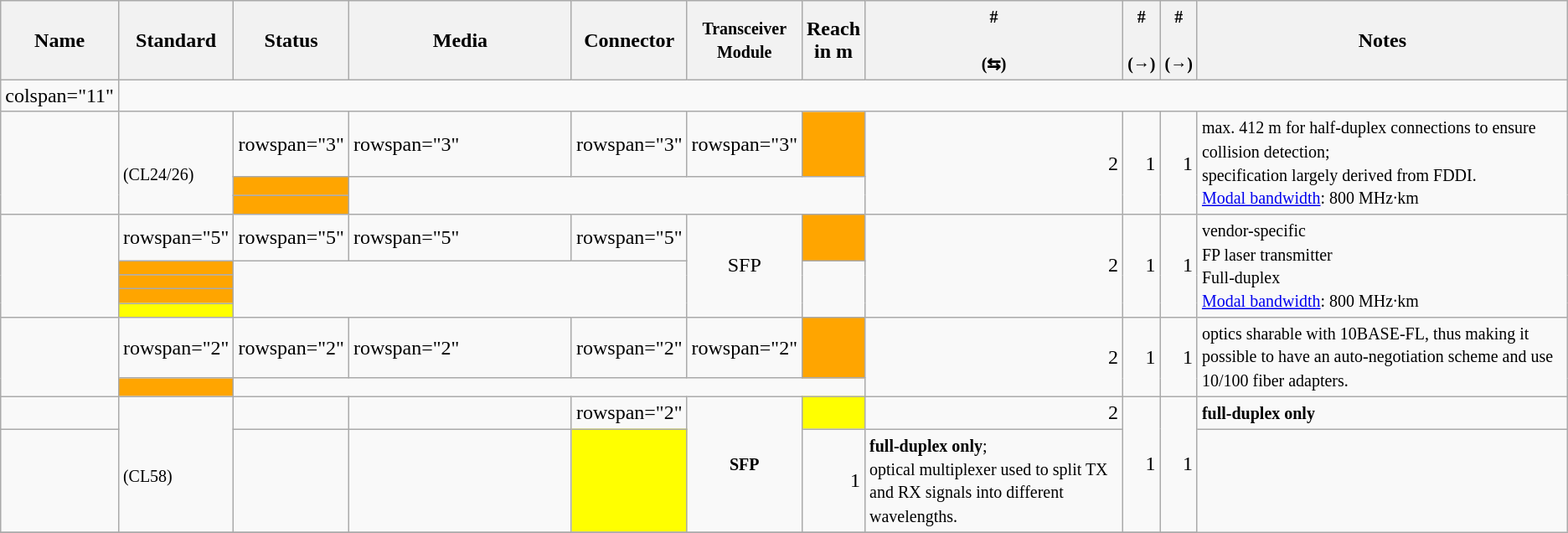<table class="wikitable" style="line-height:110%;">
<tr>
<th>Name</th>
<th>Standard</th>
<th>Status</th>
<th style="width: 170px;">Media</th>
<th>Connector</th>
<th><small>Transceiver<br>Module</small></th>
<th>Reach<br>in m</th>
<th><small>#<br><br>(⇆)</small></th>
<th><small>#<br><br>(→)</small></th>
<th><small>#<br><br>(→)</small></th>
<th>Notes</th>
</tr>
<tr>
<td>colspan="11" </td>
</tr>
<tr>
<td rowspan="3"></td>
<td rowspan="3"><br><small>(CL24/26)</small></td>
<td>rowspan="3" </td>
<td>rowspan="3" </td>
<td>rowspan="3" </td>
<td>rowspan="3" </td>
<td style="background-color:orange"></td>
<td rowspan="3" align="right">2</td>
<td rowspan="3" align="right">1</td>
<td rowspan="3" align="right">1</td>
<td rowspan="3"><small>max. 412 m for half-duplex connections to ensure collision detection;<br>specification largely derived from FDDI.<br><a href='#'>Modal bandwidth</a>: 800 MHz·km</small> </td>
</tr>
<tr>
<td style="background-color:orange"></td>
</tr>
<tr>
<td style="background-color:orange"></td>
</tr>
<tr>
<td rowspan="5"></td>
<td>rowspan="5" </td>
<td>rowspan="5" </td>
<td>rowspan="5" </td>
<td>rowspan="5" </td>
<td rowspan="5" align="center">SFP</td>
<td style="background-color:orange"></td>
<td rowspan="5" align="right">2</td>
<td rowspan="5" align="right">1</td>
<td rowspan="5" align="right">1</td>
<td rowspan="5"><small>vendor-specific<br> FP laser transmitter<br>Full-duplex<br><a href='#'>Modal bandwidth</a>: 800 MHz·km</small> </td>
</tr>
<tr>
<td style="background-color:orange"></td>
</tr>
<tr>
<td style="background-color:orange"></td>
</tr>
<tr>
<td style="background-color:orange"></td>
</tr>
<tr>
<td style="background-color:yellow"></td>
</tr>
<tr>
<td rowspan="2"></td>
<td>rowspan="2" </td>
<td>rowspan="2" </td>
<td>rowspan="2" </td>
<td>rowspan="2" </td>
<td>rowspan="2" </td>
<td style="background-color:orange"></td>
<td rowspan="2" align="right">2</td>
<td rowspan="2" align="right">1</td>
<td rowspan="2" align="right">1</td>
<td rowspan="2"><small>optics sharable with 10BASE-FL, thus making it possible to have an auto-negotiation scheme and use 10/100 fiber adapters.</small></td>
</tr>
<tr>
<td style="background-color:orange"></td>
</tr>
<tr>
<td></td>
<td rowspan="2"><br><small>(CL58)</small></td>
<td></td>
<td></td>
<td>rowspan="2" </td>
<td rowspan="2" align="center"><small><strong>SFP</strong></small></td>
<td style="background-color:yellow"></td>
<td style="text-align:right;">2</td>
<td rowspan="2" align="right">1</td>
<td rowspan="2" align="right">1</td>
<td><small><strong>full-duplex only</strong></small></td>
</tr>
<tr>
<td></td>
<td></td>
<td></td>
<td style="background-color:yellow"></td>
<td style="text-align:right;">1</td>
<td><small><strong>full-duplex only</strong>;<br>optical multiplexer used to split TX and RX signals into different wavelengths.</small></td>
</tr>
<tr>
</tr>
</table>
